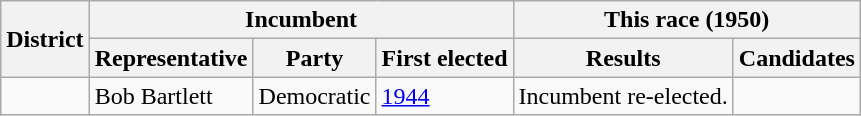<table class=wikitable>
<tr>
<th rowspan=2>District</th>
<th colspan=3>Incumbent</th>
<th colspan=2>This race (1950)</th>
</tr>
<tr>
<th>Representative</th>
<th>Party</th>
<th>First elected</th>
<th>Results</th>
<th>Candidates</th>
</tr>
<tr>
<td></td>
<td>Bob Bartlett</td>
<td>Democratic</td>
<td><a href='#'>1944</a></td>
<td>Incumbent re-elected.</td>
<td nowrap></td>
</tr>
</table>
